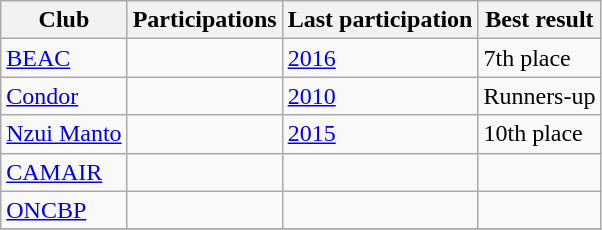<table class="wikitable">
<tr>
<th>Club</th>
<th>Participations</th>
<th>Last participation</th>
<th>Best result</th>
</tr>
<tr>
<td><a href='#'>BEAC</a></td>
<td></td>
<td><a href='#'>2016</a></td>
<td>7th place</td>
</tr>
<tr>
<td><a href='#'>Condor</a></td>
<td></td>
<td><a href='#'>2010</a></td>
<td> Runners-up</td>
</tr>
<tr>
<td><a href='#'>Nzui Manto</a></td>
<td></td>
<td><a href='#'>2015</a></td>
<td>10th place</td>
</tr>
<tr>
<td><a href='#'>CAMAIR</a></td>
<td></td>
<td></td>
<td></td>
</tr>
<tr>
<td><a href='#'>ONCBP</a></td>
<td></td>
<td></td>
<td></td>
</tr>
<tr>
</tr>
</table>
